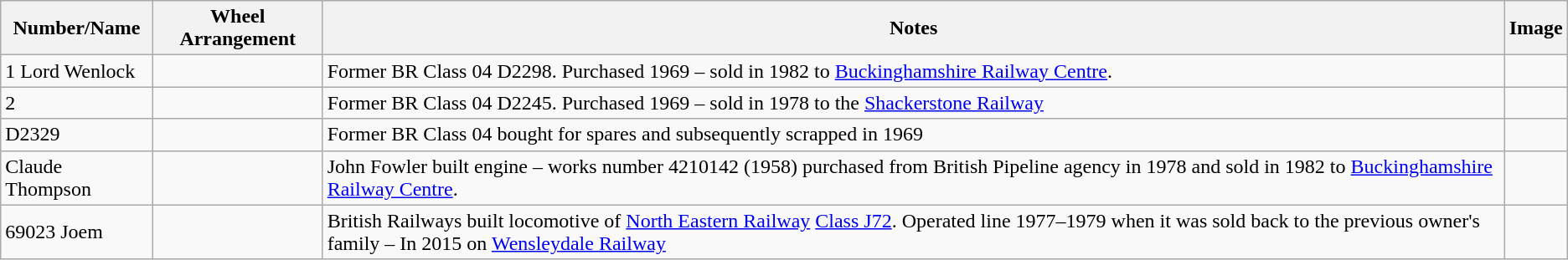<table class="wikitable">
<tr>
<th>Number/Name</th>
<th>Wheel Arrangement</th>
<th>Notes</th>
<th>Image</th>
</tr>
<tr>
<td>1 Lord Wenlock</td>
<td></td>
<td>Former BR Class 04 D2298. Purchased 1969 – sold in 1982 to <a href='#'>Buckinghamshire Railway Centre</a>.</td>
<td></td>
</tr>
<tr>
<td>2</td>
<td></td>
<td>Former BR Class 04 D2245. Purchased 1969 – sold in 1978 to the <a href='#'>Shackerstone Railway</a></td>
<td></td>
</tr>
<tr>
<td>D2329</td>
<td></td>
<td>Former BR Class 04 bought for spares and subsequently scrapped in 1969</td>
<td></td>
</tr>
<tr>
<td>Claude Thompson</td>
<td></td>
<td>John Fowler built engine – works number 4210142 (1958) purchased from British Pipeline agency in 1978 and sold in 1982 to <a href='#'>Buckinghamshire Railway Centre</a>.</td>
<td></td>
</tr>
<tr>
<td>69023 Joem</td>
<td></td>
<td>British Railways built locomotive of <a href='#'>North Eastern Railway</a> <a href='#'>Class J72</a>. Operated line 1977–1979 when it was sold back to the previous owner's family – In 2015 on <a href='#'>Wensleydale Railway</a></td>
<td></td>
</tr>
</table>
